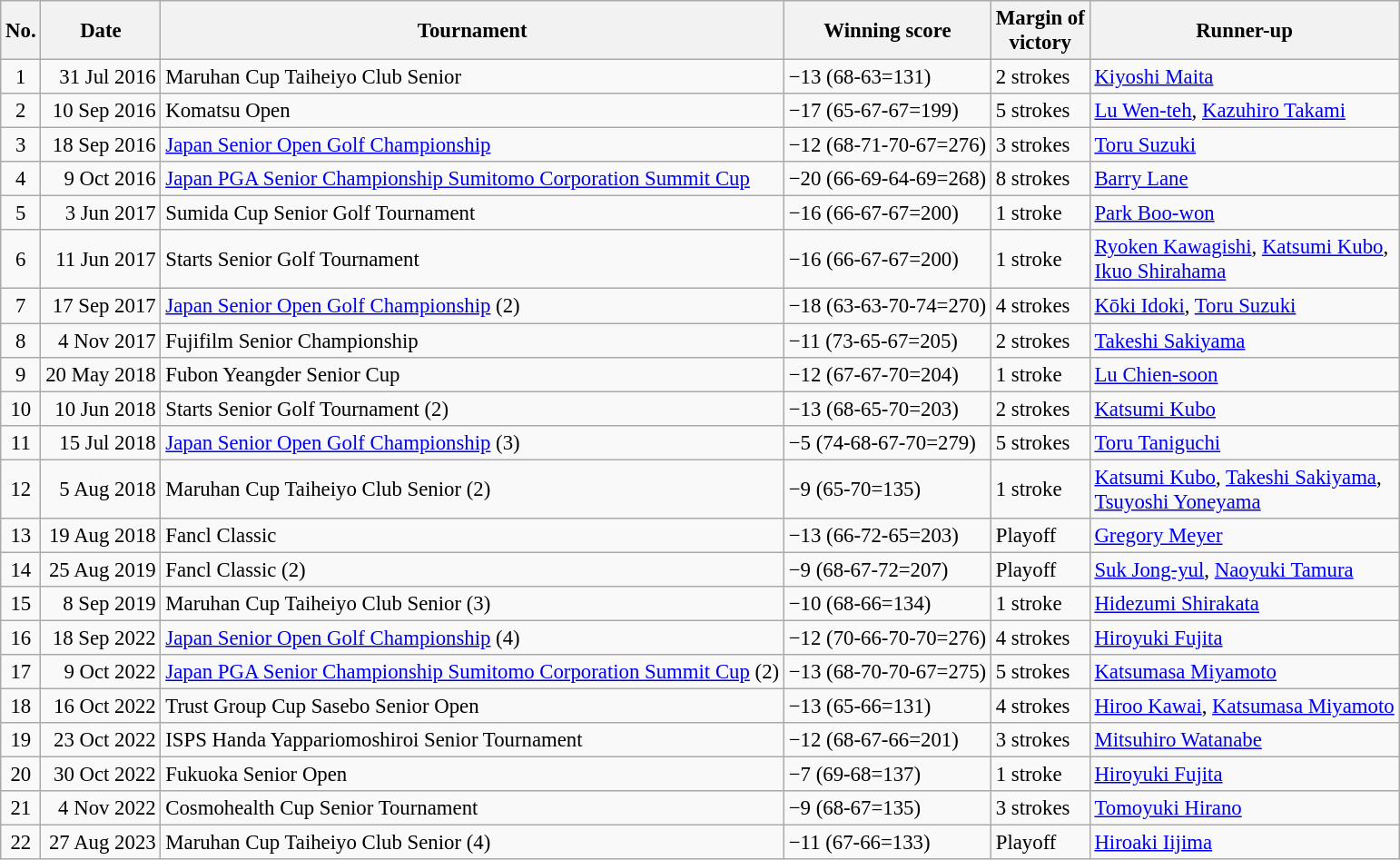<table class="wikitable" style="font-size:95%;">
<tr>
<th>No.</th>
<th>Date</th>
<th>Tournament</th>
<th>Winning score</th>
<th>Margin of<br>victory</th>
<th>Runner-up</th>
</tr>
<tr>
<td align=center>1</td>
<td align=right>31 Jul 2016</td>
<td>Maruhan Cup Taiheiyo Club Senior</td>
<td>−13 (68-63=131)</td>
<td>2 strokes</td>
<td> <a href='#'>Kiyoshi Maita</a></td>
</tr>
<tr>
<td align=center>2</td>
<td align=right>10 Sep 2016</td>
<td>Komatsu Open</td>
<td>−17 (65-67-67=199)</td>
<td>5 strokes</td>
<td> <a href='#'>Lu Wen-teh</a>,  <a href='#'>Kazuhiro Takami</a></td>
</tr>
<tr>
<td align=center>3</td>
<td align=right>18 Sep 2016</td>
<td><a href='#'>Japan Senior Open Golf Championship</a></td>
<td>−12 (68-71-70-67=276)</td>
<td>3 strokes</td>
<td> <a href='#'>Toru Suzuki</a></td>
</tr>
<tr>
<td align=center>4</td>
<td align=right>9 Oct 2016</td>
<td><a href='#'>Japan PGA Senior Championship Sumitomo Corporation Summit Cup</a></td>
<td>−20 (66-69-64-69=268)</td>
<td>8 strokes</td>
<td> <a href='#'>Barry Lane</a></td>
</tr>
<tr>
<td align=center>5</td>
<td align=right>3 Jun 2017</td>
<td>Sumida Cup Senior Golf Tournament</td>
<td>−16 (66-67-67=200)</td>
<td>1 stroke</td>
<td> <a href='#'>Park Boo-won</a></td>
</tr>
<tr>
<td align=center>6</td>
<td align=right>11 Jun 2017</td>
<td>Starts Senior Golf Tournament</td>
<td>−16 (66-67-67=200)</td>
<td>1 stroke</td>
<td> <a href='#'>Ryoken Kawagishi</a>,  <a href='#'>Katsumi Kubo</a>,<br> <a href='#'>Ikuo Shirahama</a></td>
</tr>
<tr>
<td align=center>7</td>
<td align=right>17 Sep 2017</td>
<td><a href='#'>Japan Senior Open Golf Championship</a> (2)</td>
<td>−18 (63-63-70-74=270)</td>
<td>4 strokes</td>
<td> <a href='#'>Kōki Idoki</a>,  <a href='#'>Toru Suzuki</a></td>
</tr>
<tr>
<td align=center>8</td>
<td align=right>4 Nov 2017</td>
<td>Fujifilm Senior Championship</td>
<td>−11 (73-65-67=205)</td>
<td>2 strokes</td>
<td> <a href='#'>Takeshi Sakiyama</a></td>
</tr>
<tr>
<td align=center>9</td>
<td align=right>20 May 2018</td>
<td>Fubon Yeangder Senior Cup</td>
<td>−12 (67-67-70=204)</td>
<td>1 stroke</td>
<td> <a href='#'>Lu Chien-soon</a></td>
</tr>
<tr>
<td align=center>10</td>
<td align=right>10 Jun 2018</td>
<td>Starts Senior Golf Tournament (2)</td>
<td>−13 (68-65-70=203)</td>
<td>2 strokes</td>
<td> <a href='#'>Katsumi Kubo</a></td>
</tr>
<tr>
<td align=center>11</td>
<td align=right>15 Jul 2018</td>
<td><a href='#'>Japan Senior Open Golf Championship</a> (3)</td>
<td>−5 (74-68-67-70=279)</td>
<td>5 strokes</td>
<td> <a href='#'>Toru Taniguchi</a></td>
</tr>
<tr>
<td align=center>12</td>
<td align=right>5 Aug 2018</td>
<td>Maruhan Cup Taiheiyo Club Senior (2)</td>
<td>−9 (65-70=135)</td>
<td>1 stroke</td>
<td> <a href='#'>Katsumi Kubo</a>,  <a href='#'>Takeshi Sakiyama</a>,<br> <a href='#'>Tsuyoshi Yoneyama</a></td>
</tr>
<tr>
<td align=center>13</td>
<td align=right>19 Aug 2018</td>
<td>Fancl Classic</td>
<td>−13 (66-72-65=203)</td>
<td>Playoff</td>
<td> <a href='#'>Gregory Meyer</a></td>
</tr>
<tr>
<td align=center>14</td>
<td align=right>25 Aug 2019</td>
<td>Fancl Classic (2)</td>
<td>−9 (68-67-72=207)</td>
<td>Playoff</td>
<td> <a href='#'>Suk Jong-yul</a>,  <a href='#'>Naoyuki Tamura</a></td>
</tr>
<tr>
<td align=center>15</td>
<td align=right>8 Sep 2019</td>
<td>Maruhan Cup Taiheiyo Club Senior (3)</td>
<td>−10 (68-66=134)</td>
<td>1 stroke</td>
<td> <a href='#'>Hidezumi Shirakata</a></td>
</tr>
<tr>
<td align=center>16</td>
<td align=right>18 Sep 2022</td>
<td><a href='#'>Japan Senior Open Golf Championship</a> (4)</td>
<td>−12 (70-66-70-70=276)</td>
<td>4 strokes</td>
<td> <a href='#'>Hiroyuki Fujita</a></td>
</tr>
<tr>
<td align=center>17</td>
<td align=right>9 Oct 2022</td>
<td><a href='#'>Japan PGA Senior Championship Sumitomo Corporation Summit Cup</a> (2)</td>
<td>−13 (68-70-70-67=275)</td>
<td>5 strokes</td>
<td> <a href='#'>Katsumasa Miyamoto</a></td>
</tr>
<tr>
<td align=center>18</td>
<td align=right>16 Oct 2022</td>
<td>Trust Group Cup Sasebo Senior Open</td>
<td>−13 (65-66=131)</td>
<td>4 strokes</td>
<td> <a href='#'>Hiroo Kawai</a>,  <a href='#'>Katsumasa Miyamoto</a></td>
</tr>
<tr>
<td align=center>19</td>
<td align=right>23 Oct 2022</td>
<td>ISPS Handa Yappariomoshiroi Senior Tournament</td>
<td>−12 (68-67-66=201)</td>
<td>3 strokes</td>
<td> <a href='#'>Mitsuhiro Watanabe</a></td>
</tr>
<tr>
<td align=center>20</td>
<td align=right>30 Oct 2022</td>
<td>Fukuoka Senior Open</td>
<td>−7 (69-68=137)</td>
<td>1 stroke</td>
<td> <a href='#'>Hiroyuki Fujita</a></td>
</tr>
<tr>
<td align=center>21</td>
<td align=right>4 Nov 2022</td>
<td>Cosmohealth Cup Senior Tournament</td>
<td>−9 (68-67=135)</td>
<td>3 strokes</td>
<td> <a href='#'>Tomoyuki Hirano</a></td>
</tr>
<tr>
<td align=center>22</td>
<td align=right>27 Aug 2023</td>
<td>Maruhan Cup Taiheiyo Club Senior (4)</td>
<td>−11 (67-66=133)</td>
<td>Playoff</td>
<td> <a href='#'>Hiroaki Iijima</a></td>
</tr>
</table>
